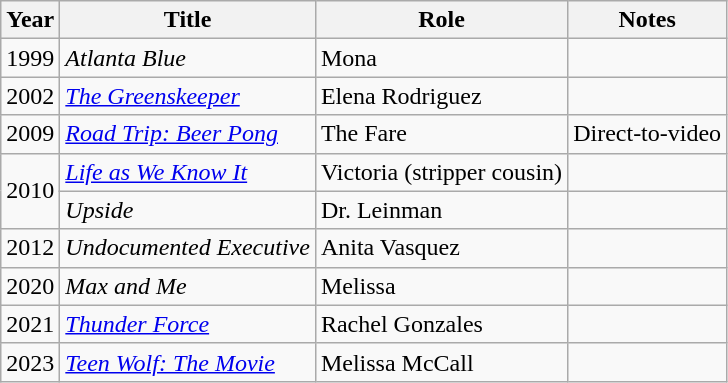<table class="wikitable sortable">
<tr>
<th>Year</th>
<th>Title</th>
<th>Role</th>
<th class="unsortable">Notes</th>
</tr>
<tr>
<td>1999</td>
<td><em>Atlanta Blue</em></td>
<td>Mona</td>
<td></td>
</tr>
<tr>
<td>2002</td>
<td data-sort-value="Greenskeeper, The"><em><a href='#'>The Greenskeeper</a></em></td>
<td>Elena Rodriguez</td>
<td></td>
</tr>
<tr>
<td>2009</td>
<td><em><a href='#'>Road Trip: Beer Pong</a></em></td>
<td>The Fare</td>
<td>Direct-to-video</td>
</tr>
<tr>
<td rowspan="2">2010</td>
<td><em><a href='#'>Life as We Know It</a></em></td>
<td>Victoria (stripper cousin)</td>
<td></td>
</tr>
<tr>
<td><em>Upside</em></td>
<td>Dr. Leinman</td>
<td></td>
</tr>
<tr>
<td>2012</td>
<td><em>Undocumented Executive</em></td>
<td>Anita Vasquez</td>
<td></td>
</tr>
<tr>
<td>2020</td>
<td><em>Max and Me</em></td>
<td>Melissa</td>
<td></td>
</tr>
<tr>
<td>2021</td>
<td><em><a href='#'>Thunder Force</a></em></td>
<td>Rachel Gonzales</td>
<td></td>
</tr>
<tr>
<td>2023</td>
<td><em><a href='#'>Teen Wolf: The Movie</a></em></td>
<td>Melissa McCall</td>
<td></td>
</tr>
</table>
